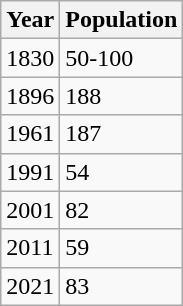<table class=wikitable>
<tr>
<th>Year</th>
<th>Population</th>
</tr>
<tr>
<td>1830</td>
<td>50-100</td>
</tr>
<tr>
<td>1896</td>
<td>188</td>
</tr>
<tr>
<td>1961</td>
<td>187</td>
</tr>
<tr>
<td>1991</td>
<td>54</td>
</tr>
<tr>
<td>2001</td>
<td>82</td>
</tr>
<tr>
<td>2011</td>
<td>59</td>
</tr>
<tr>
<td>2021</td>
<td>83</td>
</tr>
</table>
